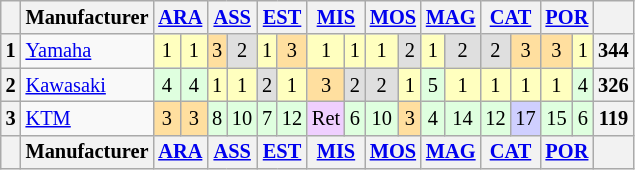<table class="wikitable" style="font-size:85%; text-align:center;">
<tr>
<th></th>
<th>Manufacturer</th>
<th colspan="2"><a href='#'>ARA</a><br></th>
<th colspan="2"><a href='#'>ASS</a><br></th>
<th colspan="2"><a href='#'>EST</a><br></th>
<th colspan="2"><a href='#'>MIS</a><br></th>
<th colspan="2"><a href='#'>MOS</a><br></th>
<th colspan="2"><a href='#'>MAG</a><br></th>
<th colspan="2"><a href='#'>CAT</a><br></th>
<th colspan="2"><a href='#'>POR</a><br></th>
<th></th>
</tr>
<tr>
<th>1</th>
<td align=left> <a href='#'>Yamaha</a></td>
<td style="background:#ffffbf;">1</td>
<td style="background:#ffffbf;">1</td>
<td style="background:#ffdf9f;">3</td>
<td style="background:#dfdfdf;">2</td>
<td style="background:#ffffbf;">1</td>
<td style="background:#ffdf9f;">3</td>
<td style="background:#ffffbf;">1</td>
<td style="background:#ffffbf;">1</td>
<td style="background:#ffffbf;">1</td>
<td style="background:#dfdfdf;">2</td>
<td style="background:#ffffbf;">1</td>
<td style="background:#dfdfdf;">2</td>
<td style="background:#dfdfdf;">2</td>
<td style="background:#ffdf9f;">3</td>
<td style="background:#ffdf9f;">3</td>
<td style="background:#ffffbf;">1</td>
<th>344</th>
</tr>
<tr>
<th>2</th>
<td align=left nowrap> <a href='#'>Kawasaki</a></td>
<td style="background:#dfffdf;">4</td>
<td style="background:#dfffdf;">4</td>
<td style="background:#ffffbf;">1</td>
<td style="background:#ffffbf;">1</td>
<td style="background:#dfdfdf;">2</td>
<td style="background:#ffffbf;">1</td>
<td style="background:#ffdf9f;">3</td>
<td style="background:#dfdfdf;">2</td>
<td style="background:#dfdfdf;">2</td>
<td style="background:#ffffbf;">1</td>
<td style="background:#dfffdf;">5</td>
<td style="background:#ffffbf;">1</td>
<td style="background:#ffffbf;">1</td>
<td style="background:#ffffbf;">1</td>
<td style="background:#ffffbf;">1</td>
<td style="background:#dfffdf;">4</td>
<th>326</th>
</tr>
<tr>
<th>3</th>
<td align=left> <a href='#'>KTM</a></td>
<td style="background:#ffdf9f;">3</td>
<td style="background:#ffdf9f;">3</td>
<td style="background:#dfffdf;">8</td>
<td style="background:#dfffdf;">10</td>
<td style="background:#dfffdf;">7</td>
<td style="background:#dfffdf;">12</td>
<td style="background:#efcfff;">Ret</td>
<td style="background:#dfffdf;">6</td>
<td style="background:#dfffdf;">10</td>
<td style="background:#ffdf9f;">3</td>
<td style="background:#dfffdf;">4</td>
<td style="background:#dfffdf;">14</td>
<td style="background:#dfffdf;">12</td>
<td style="background:#cfcfff;">17</td>
<td style="background:#dfffdf;">15</td>
<td style="background:#dfffdf;">6</td>
<th>119</th>
</tr>
<tr>
<th></th>
<th>Manufacturer</th>
<th colspan="2"><a href='#'>ARA</a><br></th>
<th colspan="2"><a href='#'>ASS</a><br></th>
<th colspan="2"><a href='#'>EST</a><br></th>
<th colspan="2"><a href='#'>MIS</a><br></th>
<th colspan="2"><a href='#'>MOS</a><br></th>
<th colspan="2"><a href='#'>MAG</a><br></th>
<th colspan="2"><a href='#'>CAT</a><br></th>
<th colspan="2"><a href='#'>POR</a><br></th>
<th></th>
</tr>
</table>
